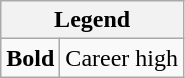<table class="wikitable mw-collapsible mw-collapsed">
<tr>
<th colspan="2">Legend</th>
</tr>
<tr>
<td><strong>Bold</strong></td>
<td>Career high</td>
</tr>
</table>
